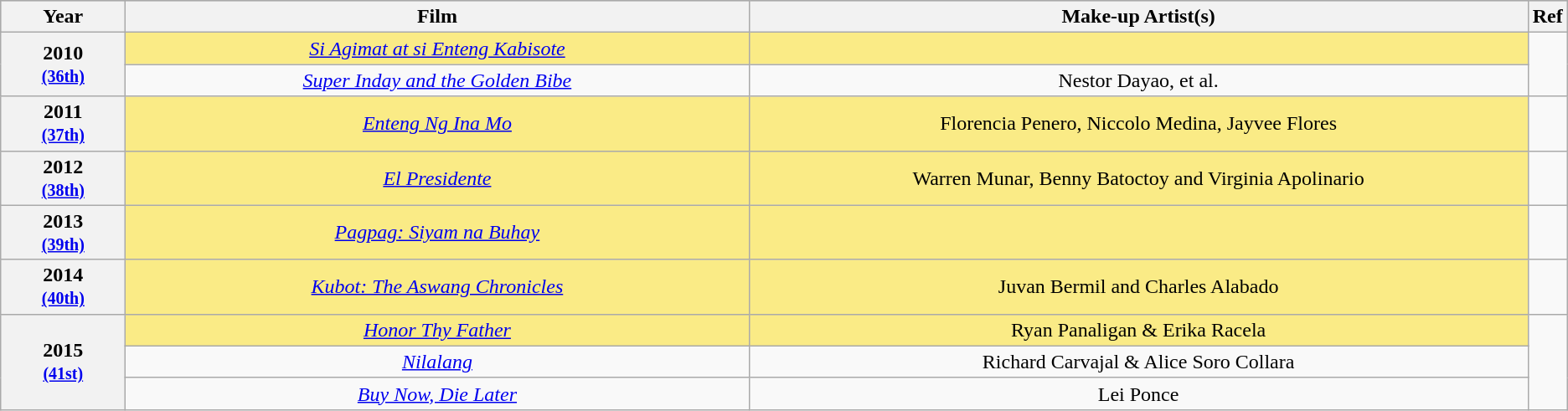<table class="wikitable" style="text-align:center;">
<tr style="background:#bebebe;">
<th scope="col" style="width:8%;">Year</th>
<th scope="col" style="width:40%;">Film</th>
<th scope="col" style="width:50%;">Make-up Artist(s)</th>
<th scope="col" style="width:2%;">Ref</th>
</tr>
<tr>
<th scope="row" style="text-align:center" rowspan=2>2010 <br><small><a href='#'>(36th)</a> </small></th>
<td style="background:#FAEB86"><em><a href='#'>Si Agimat at si Enteng Kabisote</a></em></td>
<td style="background:#FAEB86"></td>
<td rowspan=2></td>
</tr>
<tr>
<td><em><a href='#'>Super Inday and the Golden Bibe</a></em></td>
<td>Nestor Dayao, et al.</td>
</tr>
<tr>
<th scope="row" style="text-align:center">2011 <br><small><a href='#'>(37th)</a> </small></th>
<td style="background:#FAEB86"><em><a href='#'>Enteng Ng Ina Mo</a></em></td>
<td style="background:#FAEB86">Florencia Penero, Niccolo Medina, Jayvee Flores</td>
<td></td>
</tr>
<tr>
<th scope="row" style="text-align:center">2012 <br><small><a href='#'>(38th)</a> </small></th>
<td style="background:#FAEB86"><em><a href='#'>El Presidente</a></em></td>
<td style="background:#FAEB86">Warren Munar, Benny Batoctoy and Virginia Apolinario</td>
<td></td>
</tr>
<tr>
<th scope="row" style="text-align:center">2013 <br><small><a href='#'>(39th)</a> </small></th>
<td style="background:#FAEB86"><em><a href='#'>Pagpag: Siyam na Buhay</a></em></td>
<td style="background:#FAEB86"></td>
<td></td>
</tr>
<tr>
<th scope="row" style="text-align:center">2014 <br><small><a href='#'>(40th)</a> </small></th>
<td style="background:#FAEB86"><em><a href='#'>Kubot: The Aswang Chronicles</a></em></td>
<td style="background:#FAEB86">Juvan Bermil and Charles Alabado</td>
<td></td>
</tr>
<tr>
<th scope="row" style="text-align:center" rowspan=3>2015 <br><small><a href='#'>(41st)</a> </small></th>
<td style="background:#FAEB86"><em><a href='#'>Honor Thy Father</a></em></td>
<td style="background:#FAEB86">Ryan Panaligan & Erika Racela</td>
<td rowspan=3></td>
</tr>
<tr>
<td><em><a href='#'>Nilalang</a></em></td>
<td>Richard Carvajal & Alice Soro Collara</td>
</tr>
<tr>
<td><em><a href='#'>Buy Now, Die Later</a></em></td>
<td>Lei Ponce</td>
</tr>
</table>
